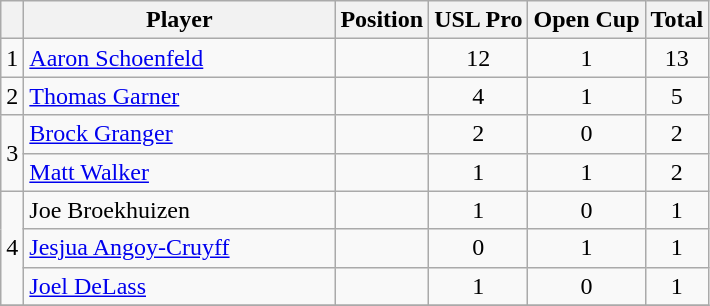<table class="wikitable">
<tr>
<th></th>
<th style="width:200px;">Player</th>
<th>Position</th>
<th>USL Pro</th>
<th>Open Cup</th>
<th>Total</th>
</tr>
<tr>
<td align=center rowspan=1>1</td>
<td> <a href='#'>Aaron Schoenfeld</a></td>
<td align=center></td>
<td align=center>12</td>
<td align=center>1</td>
<td align=center>13</td>
</tr>
<tr>
<td align=center rowspan=1>2</td>
<td> <a href='#'>Thomas Garner</a></td>
<td align=center></td>
<td align=center>4</td>
<td align=center>1</td>
<td align=center>5</td>
</tr>
<tr>
<td align=center rowspan=2>3</td>
<td> <a href='#'>Brock Granger</a></td>
<td align=center></td>
<td align=center>2</td>
<td align=center>0</td>
<td align=center>2</td>
</tr>
<tr>
<td> <a href='#'>Matt Walker</a></td>
<td align=center></td>
<td align=center>1</td>
<td align=center>1</td>
<td align=center>2</td>
</tr>
<tr>
<td align=center rowspan=3>4</td>
<td> Joe Broekhuizen</td>
<td align=center></td>
<td align=center>1</td>
<td align=center>0</td>
<td align=center>1</td>
</tr>
<tr>
<td> <a href='#'>Jesjua Angoy-Cruyff</a></td>
<td align=center></td>
<td align=center>0</td>
<td align=center>1</td>
<td align=center>1</td>
</tr>
<tr>
<td> <a href='#'>Joel DeLass</a></td>
<td align=center></td>
<td align=center>1</td>
<td align=center>0</td>
<td align=center>1</td>
</tr>
<tr>
</tr>
</table>
